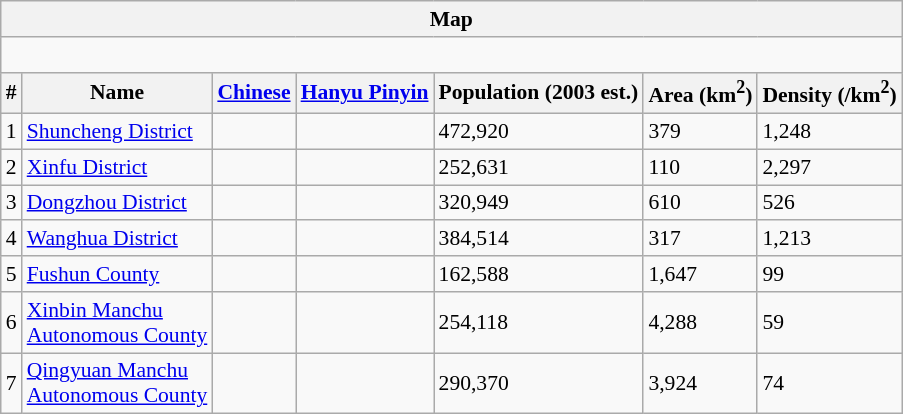<table class="wikitable" style="font-size:90%;" align=center>
<tr>
<th colspan="7" align="center">Map</th>
</tr>
<tr>
<td colspan="7" align="center"><div><br> 








</div></td>
</tr>
<tr>
<th>#</th>
<th>Name</th>
<th><a href='#'>Chinese</a></th>
<th><a href='#'>Hanyu Pinyin</a></th>
<th>Population (2003 est.)</th>
<th>Area (km<sup>2</sup>)</th>
<th>Density (/km<sup>2</sup>)</th>
</tr>
<tr --------->
<td>1</td>
<td><a href='#'>Shuncheng District</a></td>
<td></td>
<td></td>
<td>472,920</td>
<td>379</td>
<td>1,248</td>
</tr>
<tr --------->
<td>2</td>
<td><a href='#'>Xinfu District</a></td>
<td></td>
<td></td>
<td>252,631</td>
<td>110</td>
<td>2,297</td>
</tr>
<tr --------->
<td>3</td>
<td><a href='#'>Dongzhou District</a></td>
<td></td>
<td></td>
<td>320,949</td>
<td>610</td>
<td>526</td>
</tr>
<tr --------->
<td>4</td>
<td><a href='#'>Wanghua District</a></td>
<td></td>
<td></td>
<td>384,514</td>
<td>317</td>
<td>1,213</td>
</tr>
<tr --------->
<td>5</td>
<td><a href='#'>Fushun County</a></td>
<td></td>
<td></td>
<td>162,588</td>
<td>1,647</td>
<td>99</td>
</tr>
<tr --------->
<td>6</td>
<td><a href='#'>Xinbin Manchu</a><br><a href='#'>Autonomous County</a></td>
<td></td>
<td></td>
<td>254,118</td>
<td>4,288</td>
<td>59</td>
</tr>
<tr --------->
<td>7</td>
<td><a href='#'>Qingyuan Manchu</a><br><a href='#'>Autonomous County</a></td>
<td></td>
<td></td>
<td>290,370</td>
<td>3,924</td>
<td>74</td>
</tr>
</table>
